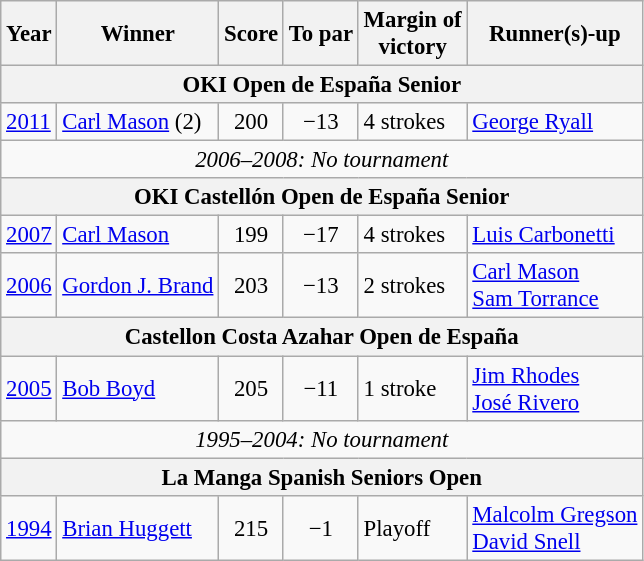<table class="wikitable" style="font-size:95%">
<tr>
<th>Year</th>
<th>Winner</th>
<th>Score</th>
<th>To par</th>
<th>Margin of<br>victory</th>
<th>Runner(s)-up</th>
</tr>
<tr>
<th colspan=6>OKI Open de España Senior</th>
</tr>
<tr>
<td><a href='#'>2011</a></td>
<td> <a href='#'>Carl Mason</a> (2)</td>
<td align=center>200</td>
<td align=center>−13</td>
<td>4 strokes</td>
<td> <a href='#'>George Ryall</a></td>
</tr>
<tr>
<td colspan=6 align=center><em>2006–2008: No tournament</em></td>
</tr>
<tr>
<th colspan=6>OKI Castellón Open de España Senior</th>
</tr>
<tr>
<td><a href='#'>2007</a></td>
<td> <a href='#'>Carl Mason</a></td>
<td align=center>199</td>
<td align=center>−17</td>
<td>4 strokes</td>
<td> <a href='#'>Luis Carbonetti</a></td>
</tr>
<tr>
<td><a href='#'>2006</a></td>
<td> <a href='#'>Gordon J. Brand</a></td>
<td align=center>203</td>
<td align=center>−13</td>
<td>2 strokes</td>
<td> <a href='#'>Carl Mason</a><br> <a href='#'>Sam Torrance</a></td>
</tr>
<tr>
<th colspan=6>Castellon Costa Azahar Open de España</th>
</tr>
<tr>
<td><a href='#'>2005</a></td>
<td> <a href='#'>Bob Boyd</a></td>
<td align=center>205</td>
<td align=center>−11</td>
<td>1 stroke</td>
<td> <a href='#'>Jim Rhodes</a><br> <a href='#'>José Rivero</a></td>
</tr>
<tr>
<td colspan=6 align=center><em>1995–2004: No tournament</em></td>
</tr>
<tr>
<th colspan=6>La Manga Spanish Seniors Open</th>
</tr>
<tr>
<td><a href='#'>1994</a></td>
<td> <a href='#'>Brian Huggett</a></td>
<td align=center>215</td>
<td align=center>−1</td>
<td>Playoff</td>
<td> <a href='#'>Malcolm Gregson</a><br> <a href='#'>David Snell</a></td>
</tr>
</table>
